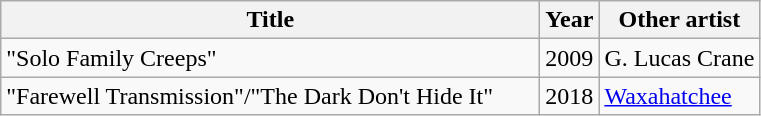<table class="wikitable">
<tr>
<th scope="col" style="width:22em;">Title</th>
<th scope="col">Year</th>
<th scope="col">Other artist</th>
</tr>
<tr>
<td>"Solo Family Creeps"</td>
<td>2009</td>
<td>G. Lucas Crane</td>
</tr>
<tr>
<td>"Farewell Transmission"/"The Dark Don't Hide It"</td>
<td>2018</td>
<td><a href='#'>Waxahatchee</a></td>
</tr>
</table>
